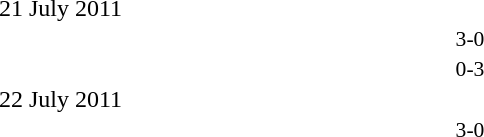<table style="width:50%;" cellspacing="1">
<tr>
<th width=15%></th>
<th width=10%></th>
<th width=15%></th>
</tr>
<tr>
<td>21 July 2011</td>
</tr>
<tr style=font-size:90%>
<td align=right></td>
<td align=center>3-0</td>
<td></td>
</tr>
<tr style=font-size:90%>
<td align=right></td>
<td align=center>0-3</td>
<td></td>
</tr>
<tr>
<td>22 July 2011</td>
</tr>
<tr style=font-size:90%>
<td align=right></td>
<td align=center>3-0</td>
<td></td>
</tr>
</table>
